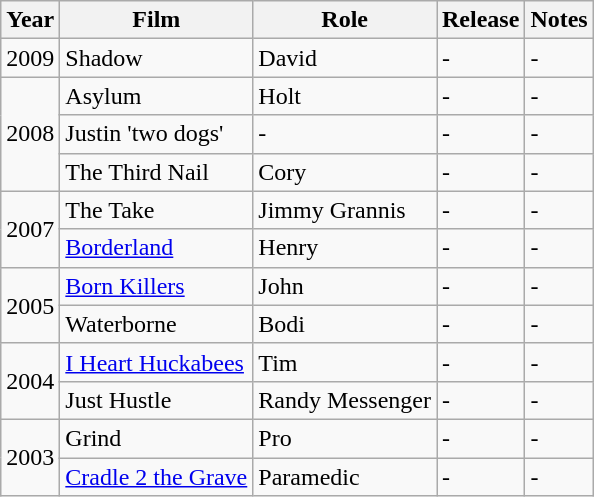<table class="wikitable">
<tr>
<th>Year</th>
<th>Film</th>
<th>Role</th>
<th>Release</th>
<th>Notes</th>
</tr>
<tr>
<td>2009</td>
<td>Shadow</td>
<td>David</td>
<td>-</td>
<td>-</td>
</tr>
<tr>
<td rowspan=3>2008</td>
<td>Asylum</td>
<td>Holt</td>
<td>-</td>
<td>-</td>
</tr>
<tr>
<td>Justin 'two dogs'</td>
<td>-</td>
<td>-</td>
<td>-</td>
</tr>
<tr>
<td>The Third Nail</td>
<td>Cory</td>
<td>-</td>
<td>-</td>
</tr>
<tr>
<td rowspan=2>2007</td>
<td>The Take</td>
<td>Jimmy Grannis</td>
<td>-</td>
<td>-</td>
</tr>
<tr>
<td><a href='#'>Borderland</a></td>
<td>Henry</td>
<td>-</td>
<td>-</td>
</tr>
<tr>
<td rowspan=2>2005</td>
<td><a href='#'>Born Killers</a></td>
<td>John</td>
<td>-</td>
<td>-</td>
</tr>
<tr>
<td>Waterborne</td>
<td>Bodi</td>
<td>-</td>
<td>-</td>
</tr>
<tr>
<td rowspan=2>2004</td>
<td><a href='#'>I Heart Huckabees</a></td>
<td>Tim</td>
<td>-</td>
<td>-</td>
</tr>
<tr>
<td>Just Hustle</td>
<td>Randy Messenger</td>
<td>-</td>
<td>-</td>
</tr>
<tr>
<td rowspan=2>2003</td>
<td>Grind</td>
<td>Pro</td>
<td>-</td>
<td>-</td>
</tr>
<tr>
<td><a href='#'>Cradle 2 the Grave</a></td>
<td>Paramedic</td>
<td>-</td>
<td>-</td>
</tr>
</table>
